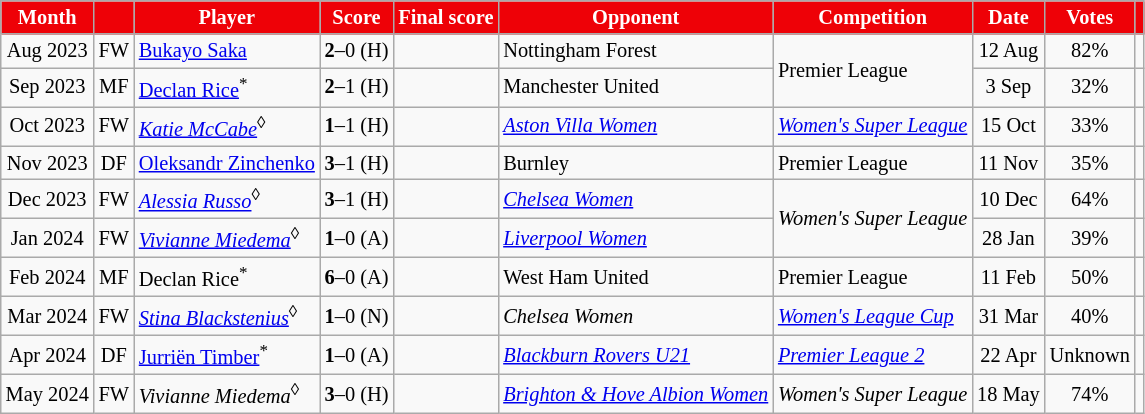<table class="wikitable" style="text-align:center; font-size:85%;">
<tr>
<th style="background-color:#ee0107; color:#ffffff;">Month</th>
<th style="background-color:#ee0107; color:#ffffff;"></th>
<th style="background-color:#ee0107; color:#ffffff;">Player</th>
<th style="background-color:#ee0107; color:#ffffff;">Score</th>
<th style="background-color:#ee0107; color:#ffffff;">Final score</th>
<th style="background-color:#ee0107; color:#ffffff;">Opponent</th>
<th style="background-color:#ee0107; color:#ffffff;">Competition</th>
<th style="background-color:#ee0107; color:#ffffff;">Date</th>
<th style="background-color:#ee0107; color:#ffffff;">Votes</th>
<th style="background-color:#ee0107; color:#ffffff;"></th>
</tr>
<tr>
<td>Aug 2023</td>
<td>FW</td>
<td style="text-align:left;"> <a href='#'>Bukayo Saka</a></td>
<td><strong>2</strong>–0 (H)</td>
<td></td>
<td style="text-align:left;">Nottingham Forest</td>
<td rowspan="2" style="text-align:left;">Premier League</td>
<td>12 Aug</td>
<td>82%</td>
<td></td>
</tr>
<tr>
<td>Sep 2023</td>
<td>MF</td>
<td style="text-align:left;"> <a href='#'>Declan Rice</a><sup>*</sup></td>
<td><strong>2</strong>–1 (H)</td>
<td></td>
<td style="text-align:left;">Manchester United</td>
<td>3 Sep</td>
<td>32%</td>
<td></td>
</tr>
<tr>
<td>Oct 2023</td>
<td>FW</td>
<td style="text-align:left;"> <em><a href='#'>Katie McCabe</a></em><sup>◊</sup></td>
<td><strong>1</strong>–1 (H)</td>
<td></td>
<td style="text-align:left;"><em><a href='#'>Aston Villa Women</a></em></td>
<td style="text-align:left;"><em><a href='#'>Women's Super League</a></em></td>
<td>15 Oct</td>
<td>33%</td>
<td></td>
</tr>
<tr>
<td>Nov 2023</td>
<td>DF</td>
<td style="text-align:left;"> <a href='#'>Oleksandr Zinchenko</a></td>
<td><strong>3</strong>–1 (H)</td>
<td></td>
<td style="text-align:left;">Burnley</td>
<td style="text-align:left;">Premier League</td>
<td>11 Nov</td>
<td>35%</td>
<td></td>
</tr>
<tr>
<td>Dec 2023</td>
<td>FW</td>
<td style="text-align:left;"> <em><a href='#'>Alessia Russo</a></em><sup>◊</sup></td>
<td><strong>3</strong>–1 (H)</td>
<td></td>
<td style="text-align:left;"><em><a href='#'>Chelsea Women</a></em></td>
<td rowspan="2" style="text-align:left;"><em>Women's Super League</em></td>
<td>10 Dec</td>
<td>64%</td>
<td></td>
</tr>
<tr>
<td>Jan 2024</td>
<td>FW</td>
<td style="text-align:left;"> <em><a href='#'>Vivianne Miedema</a></em><sup>◊</sup></td>
<td><strong>1</strong>–0 (A)</td>
<td></td>
<td style="text-align:left;"><em><a href='#'>Liverpool Women</a></em></td>
<td>28 Jan</td>
<td>39%</td>
<td></td>
</tr>
<tr>
<td>Feb 2024</td>
<td>MF</td>
<td style="text-align:left;"> Declan Rice<sup>*</sup></td>
<td><strong>6</strong>–0 (A)</td>
<td></td>
<td style="text-align:left;">West Ham United</td>
<td style="text-align:left;">Premier League</td>
<td>11 Feb</td>
<td>50%</td>
<td></td>
</tr>
<tr>
<td>Mar 2024</td>
<td>FW</td>
<td style="text-align:left;"> <em><a href='#'>Stina Blackstenius</a></em><sup>◊</sup></td>
<td><strong>1</strong>–0 (N)</td>
<td></td>
<td style="text-align:left;"><em>Chelsea Women</em></td>
<td style="text-align:left;"><em><a href='#'>Women's League Cup</a></em></td>
<td>31 Mar</td>
<td>40%</td>
<td></td>
</tr>
<tr>
<td>Apr 2024</td>
<td>DF</td>
<td style="text-align:left;"> <a href='#'>Jurriën Timber</a><sup>*</sup></td>
<td><strong>1</strong>–0 (A)</td>
<td></td>
<td style="text-align:left;"><em><a href='#'>Blackburn Rovers U21</a></em></td>
<td style="text-align:left;"><em><a href='#'>Premier League 2</a></em></td>
<td>22 Apr</td>
<td>Unknown</td>
<td></td>
</tr>
<tr>
<td>May 2024</td>
<td>FW</td>
<td style="text-align:left;"> <em>Vivianne Miedema</em><sup>◊</sup></td>
<td><strong>3</strong>–0 (H)</td>
<td></td>
<td style="text-align:left;"><em><a href='#'>Brighton & Hove Albion Women</a></em></td>
<td style="text-align:left;"><em>Women's Super League</em></td>
<td>18 May</td>
<td>74%</td>
<td></td>
</tr>
</table>
